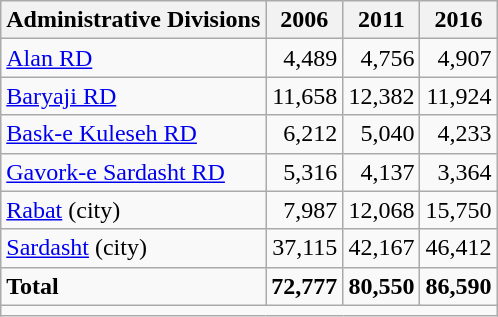<table class="wikitable">
<tr>
<th>Administrative Divisions</th>
<th>2006</th>
<th>2011</th>
<th>2016</th>
</tr>
<tr>
<td><a href='#'>Alan RD</a></td>
<td style="text-align: right;">4,489</td>
<td style="text-align: right;">4,756</td>
<td style="text-align: right;">4,907</td>
</tr>
<tr>
<td><a href='#'>Baryaji RD</a></td>
<td style="text-align: right;">11,658</td>
<td style="text-align: right;">12,382</td>
<td style="text-align: right;">11,924</td>
</tr>
<tr>
<td><a href='#'>Bask-e Kuleseh RD</a></td>
<td style="text-align: right;">6,212</td>
<td style="text-align: right;">5,040</td>
<td style="text-align: right;">4,233</td>
</tr>
<tr>
<td><a href='#'>Gavork-e Sardasht RD</a></td>
<td style="text-align: right;">5,316</td>
<td style="text-align: right;">4,137</td>
<td style="text-align: right;">3,364</td>
</tr>
<tr>
<td><a href='#'>Rabat</a> (city)</td>
<td style="text-align: right;">7,987</td>
<td style="text-align: right;">12,068</td>
<td style="text-align: right;">15,750</td>
</tr>
<tr>
<td><a href='#'>Sardasht</a> (city)</td>
<td style="text-align: right;">37,115</td>
<td style="text-align: right;">42,167</td>
<td style="text-align: right;">46,412</td>
</tr>
<tr>
<td><strong>Total</strong></td>
<td style="text-align: right;"><strong>72,777</strong></td>
<td style="text-align: right;"><strong>80,550</strong></td>
<td style="text-align: right;"><strong>86,590</strong></td>
</tr>
<tr>
<td colspan=4></td>
</tr>
</table>
